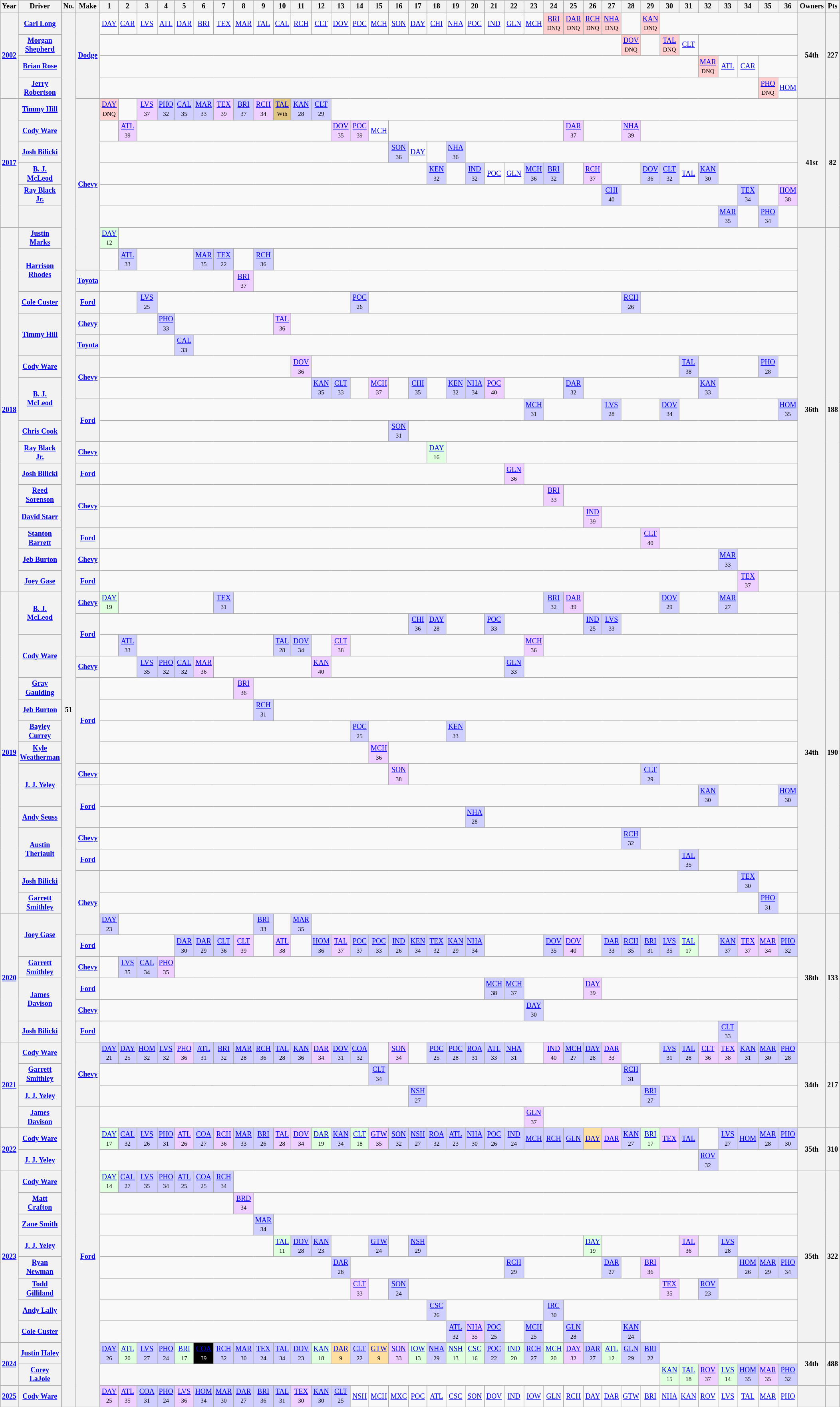<table class="wikitable" style="text-align:center; font-size:75%">
<tr>
<th>Year</th>
<th>Driver</th>
<th>No.</th>
<th>Make</th>
<th>1</th>
<th>2</th>
<th>3</th>
<th>4</th>
<th>5</th>
<th>6</th>
<th>7</th>
<th>8</th>
<th>9</th>
<th>10</th>
<th>11</th>
<th>12</th>
<th>13</th>
<th>14</th>
<th>15</th>
<th>16</th>
<th>17</th>
<th>18</th>
<th>19</th>
<th>20</th>
<th>21</th>
<th>22</th>
<th>23</th>
<th>24</th>
<th>25</th>
<th>26</th>
<th>27</th>
<th>28</th>
<th>29</th>
<th>30</th>
<th>31</th>
<th>32</th>
<th>33</th>
<th>34</th>
<th>35</th>
<th>36</th>
<th>Owners</th>
<th>Pts</th>
</tr>
<tr>
<th rowspan=4><a href='#'>2002</a></th>
<th><a href='#'>Carl Long</a></th>
<th rowspan=65>51</th>
<th rowspan=4><a href='#'>Dodge</a></th>
<td><a href='#'>DAY</a></td>
<td><a href='#'>CAR</a></td>
<td><a href='#'>LVS</a></td>
<td><a href='#'>ATL</a></td>
<td><a href='#'>DAR</a></td>
<td><a href='#'>BRI</a></td>
<td><a href='#'>TEX</a></td>
<td><a href='#'>MAR</a></td>
<td><a href='#'>TAL</a></td>
<td><a href='#'>CAL</a></td>
<td><a href='#'>RCH</a></td>
<td><a href='#'>CLT</a></td>
<td><a href='#'>DOV</a></td>
<td><a href='#'>POC</a></td>
<td><a href='#'>MCH</a></td>
<td><a href='#'>SON</a></td>
<td><a href='#'>DAY</a></td>
<td><a href='#'>CHI</a></td>
<td><a href='#'>NHA</a></td>
<td><a href='#'>POC</a></td>
<td><a href='#'>IND</a></td>
<td><a href='#'>GLN</a></td>
<td><a href='#'>MCH</a></td>
<td style="background:#FFCFCF;"><a href='#'>BRI</a><br><small>DNQ</small></td>
<td style="background:#FFCFCF;"><a href='#'>DAR</a><br><small>DNQ</small></td>
<td style="background:#FFCFCF;"><a href='#'>RCH</a><br><small>DNQ</small></td>
<td style="background:#FFCFCF;"><a href='#'>NHA</a><br><small>DNQ</small></td>
<td></td>
<td style="background:#FFCFCF;"><a href='#'>KAN</a><br><small>DNQ</small></td>
<td colspan=7></td>
<th rowspan=4>54th</th>
<th rowspan=4>227</th>
</tr>
<tr>
<th><a href='#'>Morgan Shepherd</a></th>
<td colspan=27></td>
<td style="background:#FFCFCF;"><a href='#'>DOV</a><br><small>DNQ</small></td>
<td></td>
<td style="background:#FFCFCF;"><a href='#'>TAL</a><br><small>DNQ</small></td>
<td><a href='#'>CLT</a></td>
<td colspan=5></td>
</tr>
<tr>
<th><a href='#'>Brian Rose</a></th>
<td colspan=31></td>
<td style="background:#FFCFCF;"><a href='#'>MAR</a><br><small>DNQ</small></td>
<td><a href='#'>ATL</a></td>
<td><a href='#'>CAR</a></td>
<td colspan=2></td>
</tr>
<tr>
<th><a href='#'>Jerry Robertson</a></th>
<td colspan=34></td>
<td style="background:#FFCFCF;"><a href='#'>PHO</a><br><small>DNQ</small></td>
<td><a href='#'>HOM</a></td>
</tr>
<tr>
<th rowspan=6><a href='#'>2017</a></th>
<th><a href='#'>Timmy Hill</a></th>
<th rowspan=8><a href='#'>Chevy</a></th>
<td style="background:#FFCFCF;"><a href='#'>DAY</a><br><small>DNQ</small></td>
<td></td>
<td style="background:#EFCFFF;"><a href='#'>LVS</a><br><small>37</small></td>
<td style="background:#CFCFFF;"><a href='#'>PHO</a><br><small>32</small></td>
<td style="background:#CFCFFF;"><a href='#'>CAL</a><br><small>35</small></td>
<td style="background:#CFCFFF;"><a href='#'>MAR</a><br><small>33</small></td>
<td style="background:#EFCFFF;"><a href='#'>TEX</a><br><small>39</small></td>
<td style="background:#CFCFFF;"><a href='#'>BRI</a><br><small>37</small></td>
<td style="background:#EFCFFF;"><a href='#'>RCH</a><br><small>34</small></td>
<td style="background:#DFC484;"><a href='#'>TAL</a><br><small>Wth</small></td>
<td style="background:#CFCFFF;"><a href='#'>KAN</a><br><small>28</small></td>
<td style="background:#CFCFFF;"><a href='#'>CLT</a><br><small>29</small></td>
<td colspan=24></td>
<th rowspan=6>41st</th>
<th rowspan=6>82</th>
</tr>
<tr>
<th><a href='#'>Cody Ware</a></th>
<td></td>
<td style="background:#EFCFFF;"><a href='#'>ATL</a><br><small>39</small></td>
<td colspan=10></td>
<td style="background:#EFCFFF;"><a href='#'>DOV</a><br><small>35</small></td>
<td style="background:#EFCFFF;"><a href='#'>POC</a><br><small>39</small></td>
<td><a href='#'>MCH</a></td>
<td colspan=9></td>
<td style="background:#EFCFFF;"><a href='#'>DAR</a><br><small>37</small></td>
<td colspan=2></td>
<td style="background:#EFCFFF;"><a href='#'>NHA</a><br><small>39</small></td>
<td colspan=8></td>
</tr>
<tr>
<th><a href='#'>Josh Bilicki</a></th>
<td colspan=15></td>
<td style="background:#CFCFFF;"><a href='#'>SON</a><br><small>36</small></td>
<td><a href='#'>DAY</a></td>
<td></td>
<td style="background:#CFCFFF;"><a href='#'>NHA</a><br><small>36</small></td>
<td colspan=17></td>
</tr>
<tr>
<th><a href='#'>B. J. McLeod</a></th>
<td colspan=17></td>
<td style="background:#CFCFFF;"><a href='#'>KEN</a><br><small>32</small></td>
<td></td>
<td style="background:#CFCFFF;"><a href='#'>IND</a><br><small>32</small></td>
<td><a href='#'>POC</a></td>
<td><a href='#'>GLN</a></td>
<td style="background:#CFCFFF;"><a href='#'>MCH</a><br><small>36</small></td>
<td style="background:#CFCFFF;"><a href='#'>BRI</a><br><small>32</small></td>
<td></td>
<td style="background:#EFCFFF;"><a href='#'>RCH</a><br><small>37</small></td>
<td colspan=2></td>
<td style="background:#CFCFFF;"><a href='#'>DOV</a><br><small>36</small></td>
<td style="background:#CFCFFF;"><a href='#'>CLT</a><br><small>32</small></td>
<td><a href='#'>TAL</a></td>
<td style="background:#CFCFFF;"><a href='#'>KAN</a><br><small>30</small></td>
<td colspan=4></td>
</tr>
<tr>
<th><a href='#'>Ray Black Jr.</a></th>
<td colspan=26></td>
<td style="background:#CFCFFF;"><a href='#'>CHI</a><br><small>40</small></td>
<td colspan=6></td>
<td style="background:#CFCFFF;"><a href='#'>TEX</a><br><small>34</small></td>
<td></td>
<td style="background:#EFCFFF;"><a href='#'>HOM</a><br><small>38</small></td>
</tr>
<tr>
<th></th>
<td colspan=32></td>
<td style="background:#CFCFFF;"><a href='#'>MAR</a><br><small>35</small></td>
<td></td>
<td style="background:#CFCFFF;"><a href='#'>PHO</a><br><small>34</small></td>
<td></td>
</tr>
<tr>
<th rowspan=17><a href='#'>2018</a></th>
<th><a href='#'>Justin Marks</a></th>
<td style="background:#DFFFDF;"><a href='#'>DAY</a><br><small>12</small></td>
<td colspan=35></td>
<th rowspan=17>36th</th>
<th rowspan=17>188</th>
</tr>
<tr>
<th rowspan=2><a href='#'>Harrison Rhodes</a></th>
<td></td>
<td style="background:#CFCFFF;"><a href='#'>ATL</a><br><small>33</small></td>
<td colspan=3></td>
<td style="background:#CFCFFF;"><a href='#'>MAR</a><br><small>35</small></td>
<td style="background:#CFCFFF;"><a href='#'>TEX</a><br><small>22</small></td>
<td></td>
<td style="background:#CFCFFF;"><a href='#'>RCH</a><br><small>36</small></td>
<td colspan=27></td>
</tr>
<tr>
<th><a href='#'>Toyota</a></th>
<td colspan=7></td>
<td style="background:#EFCFFF;"><a href='#'>BRI</a><br><small>37</small></td>
<td colspan=28></td>
</tr>
<tr>
<th><a href='#'>Cole Custer</a></th>
<th><a href='#'>Ford</a></th>
<td colspan=2></td>
<td style="background:#CFCFFF;"><a href='#'>LVS</a><br><small>25</small></td>
<td colspan=10></td>
<td style="background:#CFCFFF;"><a href='#'>POC</a><br><small>26</small></td>
<td colspan=13></td>
<td style="background:#CFCFFF;"><a href='#'>RCH</a><br><small>26</small></td>
<td colspan=8></td>
</tr>
<tr>
<th rowspan=2><a href='#'>Timmy Hill</a></th>
<th><a href='#'>Chevy</a></th>
<td colspan=3></td>
<td style="background:#CFCFFF;"><a href='#'>PHO</a><br><small>33</small></td>
<td colspan=5></td>
<td style="background:#EFCFFF;"><a href='#'>TAL</a><br><small>36</small></td>
<td colspan=26></td>
</tr>
<tr>
<th><a href='#'>Toyota</a></th>
<td colspan=4></td>
<td style="background:#CFCFFF;"><a href='#'>CAL</a><br><small>33</small></td>
<td colspan=31></td>
</tr>
<tr>
<th><a href='#'>Cody Ware</a></th>
<th rowspan=2><a href='#'>Chevy</a></th>
<td colspan=10></td>
<td style="background:#EFCFFF;"><a href='#'>DOV</a><br><small>36</small></td>
<td colspan=19></td>
<td style="background:#CFCFFF;"><a href='#'>TAL</a><br><small>38</small></td>
<td colspan=3></td>
<td style="background:#CFCFFF;"><a href='#'>PHO</a><br><small>28</small></td>
<td></td>
</tr>
<tr>
<th rowspan=2><a href='#'>B. J. McLeod</a></th>
<td colspan=11></td>
<td style="background:#CFCFFF;"><a href='#'>KAN</a><br><small>35</small></td>
<td style="background:#CFCFFF;"><a href='#'>CLT</a><br><small>33</small></td>
<td></td>
<td style="background:#EFCFFF;"><a href='#'>MCH</a><br><small>37</small></td>
<td></td>
<td style="background:#CFCFFF;"><a href='#'>CHI</a><br><small>35</small></td>
<td></td>
<td style="background:#CFCFFF;"><a href='#'>KEN</a><br><small>32</small></td>
<td style="background:#CFCFFF;"><a href='#'>NHA</a><br><small>34</small></td>
<td style="background:#EFCFFF;"><a href='#'>POC</a><br><small>40</small></td>
<td colspan=3></td>
<td style="background:#CFCFFF;"><a href='#'>DAR</a><br><small>32</small></td>
<td colspan=6></td>
<td style="background:#CFCFFF;"><a href='#'>KAN</a><br><small>33</small></td>
<td colspan=4></td>
</tr>
<tr>
<th rowspan=2><a href='#'>Ford</a></th>
<td colspan=22></td>
<td style="background:#CFCFFF;"><a href='#'>MCH</a><br><small>31</small></td>
<td colspan=3></td>
<td style="background:#CFCFFF;"><a href='#'>LVS</a><br><small>28</small></td>
<td colspan=2></td>
<td style="background:#CFCFFF;"><a href='#'>DOV</a><br><small>34</small></td>
<td colspan=5></td>
<td style="background:#CFCFFF;"><a href='#'>HOM</a><br><small>35</small></td>
</tr>
<tr>
<th><a href='#'>Chris Cook</a></th>
<td colspan=15></td>
<td style="background:#CFCFFF;"><a href='#'>SON</a><br><small>31</small></td>
<td colspan=20></td>
</tr>
<tr>
<th><a href='#'>Ray Black Jr.</a></th>
<th><a href='#'>Chevy</a></th>
<td colspan=17></td>
<td style="background:#DFFFDF;"><a href='#'>DAY</a><br><small>16</small></td>
<td colspan=18></td>
</tr>
<tr>
<th><a href='#'>Josh Bilicki</a></th>
<th><a href='#'>Ford</a></th>
<td colspan=21></td>
<td style="background:#EFCFFF;"><a href='#'>GLN</a><br><small>36</small></td>
<td colspan=14></td>
</tr>
<tr>
<th><a href='#'>Reed Sorenson</a></th>
<th rowspan=2><a href='#'>Chevy</a></th>
<td colspan=23></td>
<td style="background:#EFCFFF;"><a href='#'>BRI</a><br><small>33</small></td>
<td colspan=12></td>
</tr>
<tr>
<th><a href='#'>David Starr</a></th>
<td colspan=25></td>
<td style="background:#EFCFFF;"><a href='#'>IND</a><br><small>39</small></td>
<td colspan=10></td>
</tr>
<tr>
<th><a href='#'>Stanton Barrett</a></th>
<th><a href='#'>Ford</a></th>
<td colspan=28></td>
<td style="background:#EFCFFF;"><a href='#'>CLT</a><br><small>40</small></td>
<td colspan=7></td>
</tr>
<tr>
<th><a href='#'>Jeb Burton</a></th>
<th><a href='#'>Chevy</a></th>
<td colspan=32></td>
<td style="background:#CFCFFF;"><a href='#'>MAR</a><br><small>33</small></td>
<td colspan=3></td>
</tr>
<tr>
<th><a href='#'>Joey Gase</a></th>
<th><a href='#'>Ford</a></th>
<td colspan=33></td>
<td style="background:#EFCFFF;"><a href='#'>TEX</a><br><small>37</small></td>
<td colspan=2></td>
</tr>
<tr>
<th rowspan=15><a href='#'>2019</a></th>
<th rowspan=2><a href='#'>B. J. McLeod</a></th>
<th><a href='#'>Chevy</a></th>
<td style="background:#DFFFDF;"><a href='#'>DAY</a><br><small>19</small></td>
<td colspan=5></td>
<td style="background:#CFCFFF;"><a href='#'>TEX</a><br><small>31</small></td>
<td colspan=16></td>
<td style="background:#CFCFFF;"><a href='#'>BRI</a><br><small>32</small></td>
<td style="background:#EFCFFF;"><a href='#'>DAR</a><br><small>39</small></td>
<td colspan=4></td>
<td style="background:#CFCFFF;"><a href='#'>DOV</a><br><small>29</small></td>
<td colspan=2></td>
<td style="background:#CFCFFF;"><a href='#'>MAR</a><br><small>27</small></td>
<td colspan=3></td>
<th rowspan=15>34th</th>
<th rowspan=15>190</th>
</tr>
<tr>
<th rowspan=2><a href='#'>Ford</a></th>
<td colspan=16></td>
<td style="background:#CFCFFF;"><a href='#'>CHI</a><br><small>36</small></td>
<td style="background:#CFCFFF;"><a href='#'>DAY</a><br><small>28</small></td>
<td colspan=2></td>
<td style="background:#CFCFFF;"><a href='#'>POC</a><br><small>33</small></td>
<td colspan=4></td>
<td style="background:#CFCFFF;"><a href='#'>IND</a><br><small>25</small></td>
<td style="background:#CFCFFF;"><a href='#'>LVS</a><br><small>33</small></td>
<td colspan=9></td>
</tr>
<tr>
<th rowspan=2><a href='#'>Cody Ware</a></th>
<td></td>
<td style="background:#CFCFFF;"><a href='#'>ATL</a><br><small>33</small></td>
<td colspan=7></td>
<td style="background:#CFCFFF;"><a href='#'>TAL</a><br><small>28</small></td>
<td style="background:#CFCFFF;"><a href='#'>DOV</a><br><small>34</small></td>
<td></td>
<td style="background:#EFCFFF;"><a href='#'>CLT</a><br><small>38</small></td>
<td colspan=9></td>
<td style="background:#EFCFFF;"><a href='#'>MCH</a><br><small>36</small></td>
<td colspan=13></td>
</tr>
<tr>
<th><a href='#'>Chevy</a></th>
<td colspan=2></td>
<td style="background:#CFCFFF;"><a href='#'>LVS</a><br><small>35</small></td>
<td style="background:#CFCFFF;"><a href='#'>PHO</a><br><small>32</small></td>
<td style="background:#CFCFFF;"><a href='#'>CAL</a><br><small>32</small></td>
<td style="background:#EFCFFF;"><a href='#'>MAR</a><br><small>36</small></td>
<td colspan=5></td>
<td style="background:#EFCFFF;"><a href='#'>KAN</a><br><small>40</small></td>
<td colspan=9></td>
<td style="background:#CFCFFF;"><a href='#'>GLN</a><br><small>33</small></td>
<td colspan=14></td>
</tr>
<tr>
<th><a href='#'>Gray Gaulding</a></th>
<th rowspan=4><a href='#'>Ford</a></th>
<td colspan=7></td>
<td style="background:#EFCFFF;"><a href='#'>BRI</a><br><small>36</small></td>
<td colspan=28></td>
</tr>
<tr>
<th><a href='#'>Jeb Burton</a></th>
<td colspan=8></td>
<td style="background:#CFCFFF;"><a href='#'>RCH</a><br><small>31</small></td>
<td colspan=27></td>
</tr>
<tr>
<th><a href='#'>Bayley Currey</a></th>
<td colspan=13></td>
<td style="background:#CFCFFF;"><a href='#'>POC</a><br><small>25</small></td>
<td colspan=4></td>
<td style="background:#CFCFFF;"><a href='#'>KEN</a><br><small>33</small></td>
<td colspan=17></td>
</tr>
<tr>
<th><a href='#'>Kyle Weatherman</a></th>
<td colspan=14></td>
<td style="background:#EFCFFF;"><a href='#'>MCH</a><br><small>36</small></td>
<td colspan=21></td>
</tr>
<tr>
<th rowspan=2><a href='#'>J. J. Yeley</a></th>
<th><a href='#'>Chevy</a></th>
<td colspan=15></td>
<td style="background:#EFCFFF;"><a href='#'>SON</a><br><small>38</small></td>
<td colspan=12></td>
<td style="background:#CFCFFF;"><a href='#'>CLT</a><br><small>29</small></td>
<td colspan=7></td>
</tr>
<tr>
<th rowspan=2><a href='#'>Ford</a></th>
<td colspan=31></td>
<td style="background:#CFCFFF;"><a href='#'>KAN</a><br><small>30</small></td>
<td colspan=3></td>
<td style="background:#CFCFFF;"><a href='#'>HOM</a><br><small>30</small></td>
</tr>
<tr>
<th><a href='#'>Andy Seuss</a></th>
<td colspan=19></td>
<td style="background:#CFCFFF;"><a href='#'>NHA</a><br><small>28</small></td>
<td colspan=16></td>
</tr>
<tr>
<th rowspan=2><a href='#'>Austin Theriault</a></th>
<th><a href='#'>Chevy</a></th>
<td colspan=27></td>
<td style="background:#CFCFFF;"><a href='#'>RCH</a><br><small>32</small></td>
<td colspan=8></td>
</tr>
<tr>
<th><a href='#'>Ford</a></th>
<td colspan=30></td>
<td style="background:#CFCFFF;"><a href='#'>TAL</a><br><small>35</small></td>
<td colspan=5></td>
</tr>
<tr>
<th><a href='#'>Josh Bilicki</a></th>
<th rowspan=3><a href='#'>Chevy</a></th>
<td colspan=33></td>
<td style="background:#CFCFFF;"><a href='#'>TEX</a><br><small>30</small></td>
<td colspan=2></td>
</tr>
<tr>
<th><a href='#'>Garrett Smithley</a></th>
<td colspan=34></td>
<td style="background:#CFCFFF;"><a href='#'>PHO</a><br><small>31</small></td>
<td></td>
</tr>
<tr>
<th rowspan=6><a href='#'>2020</a></th>
<th rowspan=2><a href='#'>Joey Gase</a></th>
<td style="background:#CFCFFF;"><a href='#'>DAY</a><br><small>23</small></td>
<td colspan=7></td>
<td style="background:#CFCFFF;"><a href='#'>BRI</a><br><small>33</small></td>
<td></td>
<td style="background:#CFCFFF;"><a href='#'>MAR</a><br><small>35</small></td>
<td colspan=25></td>
<th rowspan=6>38th</th>
<th rowspan=6>133</th>
</tr>
<tr>
<th><a href='#'>Ford</a></th>
<td colspan=4></td>
<td style="background:#CFCFFF;"><a href='#'>DAR</a><br><small>30</small></td>
<td style="background:#CFCFFF;"><a href='#'>DAR</a><br><small>29</small></td>
<td style="background:#CFCFFF;"><a href='#'>CLT</a><br><small>36</small></td>
<td style="background:#EFCFFF;"><a href='#'>CLT</a><br><small>39</small></td>
<td></td>
<td style="background:#EFCFFF;"><a href='#'>ATL</a><br><small>38</small></td>
<td></td>
<td style="background:#CFCFFF;"><a href='#'>HOM</a><br><small>36</small></td>
<td style="background:#EFCFFF;"><a href='#'>TAL</a><br><small>37</small></td>
<td style="background:#CFCFFF;"><a href='#'>POC</a><br><small>37</small></td>
<td style="background:#CFCFFF;"><a href='#'>POC</a><br><small>33</small></td>
<td style="background:#CFCFFF;"><a href='#'>IND</a><br><small>26</small></td>
<td style="background:#CFCFFF;"><a href='#'>KEN</a><br><small>34</small></td>
<td style="background:#CFCFFF;"><a href='#'>TEX</a><br><small>32</small></td>
<td style="background:#CFCFFF;"><a href='#'>KAN</a><br><small>29</small></td>
<td style="background:#CFCFFF;"><a href='#'>NHA</a><br><small>34</small></td>
<td colspan=3></td>
<td style="background:#CFCFFF;"><a href='#'>DOV</a><br><small>35</small></td>
<td style="background:#EFCFFF;"><a href='#'>DOV</a><br><small>40</small></td>
<td></td>
<td style="background:#CFCFFF;"><a href='#'>DAR</a><br><small>33</small></td>
<td style="background:#CFCFFF;"><a href='#'>RCH</a><br><small>35</small></td>
<td style="background:#CFCFFF;"><a href='#'>BRI</a><br><small>31</small></td>
<td style="background:#CFCFFF;"><a href='#'>LVS</a><br><small>35</small></td>
<td style="background:#DFFFDF;"><a href='#'>TAL</a><br><small>17</small></td>
<td></td>
<td style="background:#CFCFFF;"><a href='#'>KAN</a><br><small>37</small></td>
<td style="background:#EFCFFF;"><a href='#'>TEX</a><br><small>37</small></td>
<td style="background:#EFCFFF;"><a href='#'>MAR</a><br><small>34</small></td>
<td style="background:#CFCFFF;"><a href='#'>PHO</a><br><small>32</small></td>
</tr>
<tr>
<th><a href='#'>Garrett Smithley</a></th>
<th><a href='#'>Chevy</a></th>
<td></td>
<td style="background:#CFCFFF;"><a href='#'>LVS</a><br><small>35</small></td>
<td style="background:#CFCFFF;"><a href='#'>CAL</a><br><small>34</small></td>
<td style="background:#EFCFFF;"><a href='#'>PHO</a><br><small>35</small></td>
<td colspan=32></td>
</tr>
<tr>
<th rowspan=2><a href='#'>James Davison</a></th>
<th><a href='#'>Ford</a></th>
<td colspan=20></td>
<td style="background:#CFCFFF;"><a href='#'>MCH</a><br><small>38</small></td>
<td style="background:#CFCFFF;"><a href='#'>MCH</a><br><small>37</small></td>
<td colspan=3></td>
<td style="background:#EFCFFF;"><a href='#'>DAY</a><br><small>39</small></td>
<td colspan=10></td>
</tr>
<tr>
<th><a href='#'>Chevy</a></th>
<td colspan=22></td>
<td style="background:#CFCFFF;"><a href='#'>DAY</a><br><small>30</small></td>
<td colspan=13></td>
</tr>
<tr>
<th><a href='#'>Josh Bilicki</a></th>
<th><a href='#'>Ford</a></th>
<td colspan="32"></td>
<td style="background:#CFCFFF;"><a href='#'>CLT</a><br><small>33</small></td>
<td colspan="4"></td>
</tr>
<tr>
<th Rowspan=4><a href='#'>2021</a></th>
<th><a href='#'>Cody Ware</a></th>
<th Rowspan=3><a href='#'>Chevy</a></th>
<td style="background:#CFCFFF;"><a href='#'>DAY</a><br><small>21</small></td>
<td style="background:#CFCFFF;"><a href='#'>DAY</a><br><small>25</small></td>
<td style="background:#CFCFFF;"><a href='#'>HOM</a><br><small>32</small></td>
<td style="background:#CFCFFF;"><a href='#'>LVS</a><br><small>32</small></td>
<td style="background:#EFCFFF;"><a href='#'>PHO</a><br><small>36</small></td>
<td style="background:#CFCFFF;"><a href='#'>ATL</a><br><small>31</small></td>
<td style="background:#CFCFFF;"><a href='#'>BRI</a><br><small>32</small></td>
<td style="background:#CFCFFF;"><a href='#'>MAR</a><br><small>28</small></td>
<td style="background:#CFCFFF;"><a href='#'>RCH</a><br><small>36</small></td>
<td style="background:#CFCFFF;"><a href='#'>TAL</a><br><small>28</small></td>
<td style="background:#CFCFFF;"><a href='#'>KAN</a><br><small>36</small></td>
<td style="background:#EFCFFF;"><a href='#'>DAR</a><br><small>34</small></td>
<td style="background:#CFCFFF;"><a href='#'>DOV</a><br><small>31</small></td>
<td style="background:#CFCFFF;"><a href='#'>COA</a><br><small>32</small></td>
<td colspan=1></td>
<td style="background:#EFCFFF;"><a href='#'>SON</a><br><small>34</small></td>
<td colspan=1></td>
<td style="background:#CFCFFF;"><a href='#'>POC</a><br><small>25</small></td>
<td style="background:#CFCFFF;"><a href='#'>POC</a><br><small>28</small></td>
<td style="background:#CFCFFF;"><a href='#'>ROA</a><br><small>31</small></td>
<td style="background:#CFCFFF;"><a href='#'>ATL</a><br><small>33</small></td>
<td style="background:#CFCFFF;"><a href='#'>NHA</a><br><small>31</small></td>
<td colspan=1></td>
<td style="background:#EFCFFF;"><a href='#'>IND</a><br><small>40</small></td>
<td style="background:#CFCFFF;"><a href='#'>MCH</a><br><small>27</small></td>
<td style="background:#CFCFFF;"><a href='#'>DAY</a><br><small>28</small></td>
<td style="background:#EFCFFF;"><a href='#'>DAR</a><br><small>33</small></td>
<td colspan=2></td>
<td style="background:#CFCFFF;"><a href='#'>LVS</a><br><small>31</small></td>
<td style="background:#CFCFFF;"><a href='#'>TAL</a><br><small>28</small></td>
<td style="background:#EFCFFF;"><a href='#'>CLT</a><br><small>36</small></td>
<td style="background:#EFCFFF;"><a href='#'>TEX</a><br><small>38</small></td>
<td style="background:#CFCFFF;"><a href='#'>KAN</a><br><small>31</small></td>
<td style="background:#CFCFFF;"><a href='#'>MAR</a><br><small>30</small></td>
<td style="background:#CFCFFF;"><a href='#'>PHO</a><br><small>28</small></td>
<th Rowspan=4>34th</th>
<th Rowspan=4>217</th>
</tr>
<tr>
<th><a href='#'>Garrett Smithley</a></th>
<td colspan=14></td>
<td style="background:#CFCFFF;"><a href='#'>CLT</a><br><small>34</small></td>
<td colspan=12></td>
<td style="background:#CFCFFF;"><a href='#'>RCH</a><br><small>31</small></td>
<td colspan=8></td>
</tr>
<tr>
<th><a href='#'>J. J. Yeley</a></th>
<td colspan=16></td>
<td style="background:#CFCFFF;"><a href='#'>NSH</a><br><small>27</small></td>
<td colspan=11></td>
<td style="background:#CFCFFF;"><a href='#'>BRI</a><br><small>27</small></td>
<td colspan=7></td>
</tr>
<tr>
<th><a href='#'>James Davison</a></th>
<th rowspan=14><a href='#'>Ford</a></th>
<td colspan=22></td>
<td style="background:#EFCFFF;"><a href='#'>GLN</a><br><small>37</small></td>
<td colspan=13></td>
</tr>
<tr>
<th rowspan=2><a href='#'>2022</a></th>
<th><a href='#'>Cody Ware</a></th>
<td style="background:#DFFFDF;"><a href='#'>DAY</a><br><small>17</small></td>
<td style="background:#CFCFFF;"><a href='#'>CAL</a><br><small>32</small></td>
<td style="background:#CFCFFF;"><a href='#'>LVS</a><br><small>26</small></td>
<td style="background:#CFCFFF;"><a href='#'>PHO</a><br><small>31</small></td>
<td style="background:#EFCFFF;"><a href='#'>ATL</a><br><small>26</small></td>
<td style="background:#CFCFFF;"><a href='#'>COA</a><br><small>27</small></td>
<td style="background:#EFCFFF;"><a href='#'>RCH</a><br><small>36</small></td>
<td style="background:#CFCFFF;"><a href='#'>MAR</a><br><small>33</small></td>
<td style="background:#CFCFFF;"><a href='#'>BRI</a><br><small>26</small></td>
<td style="background:#EFCFFF;"><a href='#'>TAL</a><br><small>28</small></td>
<td style="background:#EFCFFF;"><a href='#'>DOV</a><br><small>34</small></td>
<td style="background:#DFFFDF;"><a href='#'>DAR</a><br><small>19</small></td>
<td style="background:#CFCFFF;"><a href='#'>KAN</a><br><small>34</small></td>
<td style="background:#DFFFDF;"><a href='#'>CLT</a><br><small>18</small></td>
<td style="background:#EFCFFF;"><a href='#'>GTW</a><br><small>35</small></td>
<td style="background:#CFCFFF;"><a href='#'>SON</a><br><small>32</small></td>
<td style="background:#CFCFFF;"><a href='#'>NSH</a><br><small>27</small></td>
<td style="background:#CFCFFF;"><a href='#'>ROA</a><br><small>32</small></td>
<td style="background:#CFCFFF;"><a href='#'>ATL</a><br><small>23</small></td>
<td style="background:#CFCFFF;"><a href='#'>NHA</a><br><small>30</small></td>
<td style="background:#CFCFFF;"><a href='#'>POC</a><br><small>26</small></td>
<td style="background:#CFCFFF;"><a href='#'>IND</a><br><small>24</small></td>
<td style="background:#CFCFFF;"><a href='#'>MCH</a><br></td>
<td style="background:#CFCFFF;"><a href='#'>RCH</a><br></td>
<td style="background:#CFCFFF;"><a href='#'>GLN</a><br></td>
<td style="background:#FFDF9F;"><a href='#'>DAY</a><br></td>
<td style="background:#EFCFFF;"><a href='#'>DAR</a><br></td>
<td style="background:#CFCFFF;"><a href='#'>KAN</a><br><small>27</small></td>
<td style="background:#DFFFDF;"><a href='#'>BRI</a><br><small>17</small></td>
<td style="background:#EFCFFF;"><a href='#'>TEX</a><br></td>
<td style="background:#CFCFFF;"><a href='#'>TAL</a><br></td>
<td></td>
<td style="background:#CFCFFF;"><a href='#'>LVS</a><br><small>27</small></td>
<td style="background:#CFCFFF;"><a href='#'>HOM</a><br></td>
<td style="background:#CFCFFF;"><a href='#'>MAR</a><br><small>28</small></td>
<td style="background:#CFCFFF;"><a href='#'>PHO</a><br><small>30</small></td>
<th rowspan=2>35th</th>
<th rowspan=2>310</th>
</tr>
<tr>
<th><a href='#'>J. J. Yeley</a></th>
<td colspan=31></td>
<td style="background:#CFCFFF;"><a href='#'>ROV</a><br><small>32</small></td>
<td colspan=4></td>
</tr>
<tr>
<th rowspan=8><a href='#'>2023</a></th>
<th><a href='#'>Cody Ware</a></th>
<td style="background:#DFFFDF;"><a href='#'>DAY</a><br><small>14</small></td>
<td style="background:#CFCFFF;"><a href='#'>CAL</a><br><small>27</small></td>
<td style="background:#CFCFFF;"><a href='#'>LVS</a><br><small>35</small></td>
<td style="background:#CFCFFF;"><a href='#'>PHO</a><br><small>34</small></td>
<td style="background:#CFCFFF;"><a href='#'>ATL</a><br><small>25</small></td>
<td style="background:#CFCFFF;"><a href='#'>COA</a><br><small>25</small></td>
<td style="background:#CFCFFF;"><a href='#'>RCH</a><br><small>34</small></td>
<td colspan=29></td>
<th rowspan=8>35th</th>
<th rowspan=8>322</th>
</tr>
<tr>
<th><a href='#'>Matt Crafton</a></th>
<td colspan=7></td>
<td style="background:#EFCFFF;"><a href='#'>BRD</a><br><small>34</small></td>
<td colspan=28></td>
</tr>
<tr>
<th><a href='#'>Zane Smith</a></th>
<td colspan=8></td>
<td style="background:#CFCFFF;"><a href='#'>MAR</a><br><small>34</small></td>
<td colspan=27></td>
</tr>
<tr>
<th><a href='#'>J. J. Yeley</a></th>
<td colspan=9></td>
<td style="background:#DFFFDF;"><a href='#'>TAL</a><br><small>11</small></td>
<td style="background:#CFCFFF;"><a href='#'>DOV</a><br><small>28</small></td>
<td style="background:#CFCFFF;"><a href='#'>KAN</a><br><small>23</small></td>
<td colspan=2></td>
<td style="background:#CFCFFF;"><a href='#'>GTW</a><br><small>24</small></td>
<td></td>
<td style="background:#CFCFFF;"><a href='#'>NSH</a><br><small>29</small></td>
<td colspan=8></td>
<td style="background:#DFFFDF;"><a href='#'>DAY</a><br><small>19</small></td>
<td colspan=4></td>
<td style="background:#EFCFFF;"><a href='#'>TAL</a><br><small>36</small></td>
<td></td>
<td style="background:#CFCFFF;"><a href='#'>LVS</a><br><small>28</small></td>
<td colspan=3></td>
</tr>
<tr>
<th><a href='#'>Ryan Newman</a></th>
<td colspan=12></td>
<td style="background:#CFCFFF;"><a href='#'>DAR</a><br><small>28</small></td>
<td colspan=8></td>
<td style="background:#CFCFFF;"><a href='#'>RCH</a><br><small>29</small></td>
<td colspan=4></td>
<td style="background:#CFCFFF;"><a href='#'>DAR</a><br><small>27</small></td>
<td></td>
<td style="background:#EFCFFF;"><a href='#'>BRI</a><br><small>36</small></td>
<td colspan=4></td>
<td style="background:#CFCFFF;"><a href='#'>HOM</a><br><small>26</small></td>
<td style="background:#CFCFFF;"><a href='#'>MAR</a><br><small>29</small></td>
<td style="background:#CFCFFF;"><a href='#'>PHO</a><br><small>34</small></td>
</tr>
<tr>
<th><a href='#'>Todd Gilliland</a></th>
<td colspan=13></td>
<td style="background:#EFCFFF;"><a href='#'>CLT</a><br><small>33</small></td>
<td></td>
<td style="background:#CFCFFF;"><a href='#'>SON</a><br><small>24</small></td>
<td colspan=13></td>
<td style="background:#EFCFFF;"><a href='#'>TEX</a><br><small>35</small></td>
<td></td>
<td style="background:#CFCFFF;"><a href='#'>ROV</a><br><small>23</small></td>
<td colspan=4></td>
</tr>
<tr>
<th><a href='#'>Andy Lally</a></th>
<td colspan=17></td>
<td style="background:#CFCFFF;"><a href='#'>CSC</a><br><small>26</small></td>
<td colspan=5></td>
<td style="background:#CFCFFF;"><a href='#'>IRC</a><br><small>30</small></td>
<td colspan=12></td>
</tr>
<tr>
<th><a href='#'>Cole Custer</a></th>
<td colspan=18></td>
<td style="background:#CFCFFF;"><a href='#'>ATL</a><br><small>32</small></td>
<td style="background:#EFCFFF;"><a href='#'>NHA</a><br><small>35</small></td>
<td style="background:#CFCFFF;"><a href='#'>POC</a><br><small>25</small></td>
<td></td>
<td style="background:#CFCFFF;"><a href='#'>MCH</a><br><small>25</small></td>
<td></td>
<td style="background:#CFCFFF;"><a href='#'>GLN</a><br><small>28</small></td>
<td colspan=2></td>
<td style="background:#CFCFFF;"><a href='#'>KAN</a><br><small>24</small></td>
<td colspan=8></td>
</tr>
<tr>
<th rowspan="2"><a href='#'>2024</a></th>
<th><a href='#'>Justin Haley</a></th>
<td style="background:#CFCFFF;"><a href='#'>DAY</a><br><small>26</small></td>
<td style="background:#DFFFDF;"><a href='#'>ATL</a><br><small>20</small></td>
<td style="background:#CFCFFF;"><a href='#'>LVS</a><br><small>27</small></td>
<td style="background:#CFCFFF;"><a href='#'>PHO</a><br><small>24</small></td>
<td style="background:#DFFFDF;"><a href='#'>BRI</a><br><small>17</small></td>
<td style="background:#000000; color:white;"><a href='#'><span>COA</span></a><br><small>39</small></td>
<td style="background:#CFCFFF;"><a href='#'>RCH</a><br><small>32</small></td>
<td style="background:#CFCFFF;"><a href='#'>MAR</a><br><small>30</small></td>
<td style="background:#CFCFFF;"><a href='#'>TEX</a><br><small>24</small></td>
<td style="background:#CFCFFF;"><a href='#'>TAL</a><br><small>34</small></td>
<td style="background:#CFCFFF;"><a href='#'>DOV</a><br><small>23</small></td>
<td style="background:#DFFFDF;"><a href='#'>KAN</a><br><small>18</small></td>
<td style="background:#FFDF9F;"><a href='#'>DAR</a><br><small>9</small></td>
<td style="background:#CFCFFF;"><a href='#'>CLT</a><br><small>22</small></td>
<td style="background:#FFDF9F;"><a href='#'>GTW</a><br><small>9</small></td>
<td style="background:#EFCFFF;"><a href='#'>SON</a><br><small>33</small></td>
<td style="background:#DFFFDF;"><a href='#'>IOW</a><br><small>13</small></td>
<td style="background:#CFCFFF;"><a href='#'>NHA</a><br><small>29</small></td>
<td style="background:#DFFFDF;"><a href='#'>NSH</a><br><small>13</small></td>
<td style="background:#DFFFDF;"><a href='#'>CSC</a><br><small>16</small></td>
<td style="background:#CFCFFF;"><a href='#'>POC</a><br><small>22</small></td>
<td style="background:#DFFFDF;"><a href='#'>IND</a><br><small>20</small></td>
<td style="background:#CFCFFF;"><a href='#'>RCH</a><br><small>27</small></td>
<td style="background:#DFFFDF;"><a href='#'>MCH</a><br><small>20</small></td>
<td style="background:#EFCFFF;"><a href='#'>DAY</a><br><small>32</small></td>
<td style="background:#CFCFFF;"><a href='#'>DAR</a><br><small>27</small></td>
<td style="background:#DFFFDF;"><a href='#'>ATL</a><br><small>12</small></td>
<td style="background:#CFCFFF;"><a href='#'>GLN</a><br><small>29</small></td>
<td style="background:#CFCFFF;"><a href='#'>BRI</a><br><small>22</small></td>
<td colspan=7></td>
<th rowspan=2>34th</th>
<th rowspan=2>488</th>
</tr>
<tr>
<th><a href='#'>Corey LaJoie</a></th>
<td colspan="29"></td>
<td style="background:#DFFFDF;"><a href='#'>KAN</a><br><small>15</small></td>
<td style="background:#DFFFDF;"><a href='#'>TAL</a><br><small>18</small></td>
<td style="background:#EFCFFF;"><a href='#'>ROV</a><br><small>37</small></td>
<td style="background:#DFFFDF;"><a href='#'>LVS</a><br><small>14</small></td>
<td style="background:#CFCFFF;"><a href='#'>HOM</a><br><small>35</small></td>
<td style="background:#EFCFFF;"><a href='#'>MAR</a><br><small>35</small></td>
<td style="background:#CFCFFF;"><a href='#'>PHO</a><br><small>32</small></td>
</tr>
<tr>
<th><a href='#'>2025</a></th>
<th><a href='#'>Cody Ware</a></th>
<td style="background:#EFCFFF;"><a href='#'>DAY</a><br><small>25</small></td>
<td style="background:#EFCFFF;"><a href='#'>ATL</a><br><small>35</small></td>
<td style="background:#CFCFFF;"><a href='#'>COA</a><br><small>31</small></td>
<td style="background:#CFCFFF;"><a href='#'>PHO</a><br><small>24</small></td>
<td style="background:#EFCFFF;"><a href='#'>LVS</a><br><small>36</small></td>
<td style="background:#CFCFFF;"><a href='#'>HOM</a><br><small>34</small></td>
<td style="background:#CFCFFF;"><a href='#'>MAR</a><br><small>30</small></td>
<td style="background:#CFCFFF;"><a href='#'>DAR</a><br><small>27</small></td>
<td style="background:#CFCFFF;"><a href='#'>BRI</a><br><small>36</small></td>
<td style="background:#CFCFFF;"><a href='#'>TAL</a><br><small>31</small></td>
<td style="background:#EFCFFF;"><a href='#'>TEX</a><br><small>30</small></td>
<td style="background:#CFCFFF;"><a href='#'>KAN</a><br><small>30</small></td>
<td style="background:#CFCFFF;"><a href='#'>CLT</a><br><small>25</small></td>
<td><a href='#'>NSH</a></td>
<td><a href='#'>MCH</a></td>
<td><a href='#'>MXC</a></td>
<td><a href='#'>POC</a></td>
<td><a href='#'>ATL</a></td>
<td><a href='#'>CSC</a></td>
<td><a href='#'>SON</a></td>
<td><a href='#'>DOV</a></td>
<td><a href='#'>IND</a></td>
<td><a href='#'>IOW</a></td>
<td><a href='#'>GLN</a></td>
<td><a href='#'>RCH</a></td>
<td><a href='#'>DAY</a></td>
<td><a href='#'>DAR</a></td>
<td><a href='#'>GTW</a></td>
<td><a href='#'>BRI</a></td>
<td><a href='#'>NHA</a></td>
<td><a href='#'>KAN</a></td>
<td><a href='#'>ROV</a></td>
<td><a href='#'>LVS</a></td>
<td><a href='#'>TAL</a></td>
<td><a href='#'>MAR</a></td>
<td><a href='#'>PHO</a></td>
<th></th>
<th></th>
</tr>
</table>
